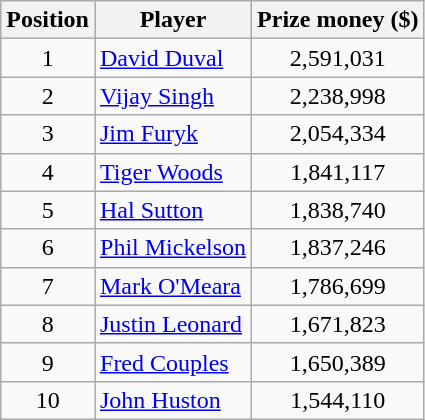<table class="wikitable">
<tr>
<th>Position</th>
<th>Player</th>
<th>Prize money ($)</th>
</tr>
<tr>
<td align=center>1</td>
<td> <a href='#'>David Duval</a></td>
<td align=center>2,591,031</td>
</tr>
<tr>
<td align=center>2</td>
<td> <a href='#'>Vijay Singh</a></td>
<td align=center>2,238,998</td>
</tr>
<tr>
<td align=center>3</td>
<td> <a href='#'>Jim Furyk</a></td>
<td align=center>2,054,334</td>
</tr>
<tr>
<td align=center>4</td>
<td> <a href='#'>Tiger Woods</a></td>
<td align=center>1,841,117</td>
</tr>
<tr>
<td align=center>5</td>
<td> <a href='#'>Hal Sutton</a></td>
<td align=center>1,838,740</td>
</tr>
<tr>
<td align=center>6</td>
<td> <a href='#'>Phil Mickelson</a></td>
<td align=center>1,837,246</td>
</tr>
<tr>
<td align=center>7</td>
<td> <a href='#'>Mark O'Meara</a></td>
<td align=center>1,786,699</td>
</tr>
<tr>
<td align=center>8</td>
<td> <a href='#'>Justin Leonard</a></td>
<td align=center>1,671,823</td>
</tr>
<tr>
<td align=center>9</td>
<td> <a href='#'>Fred Couples</a></td>
<td align=center>1,650,389</td>
</tr>
<tr>
<td align=center>10</td>
<td> <a href='#'>John Huston</a></td>
<td align=center>1,544,110</td>
</tr>
</table>
